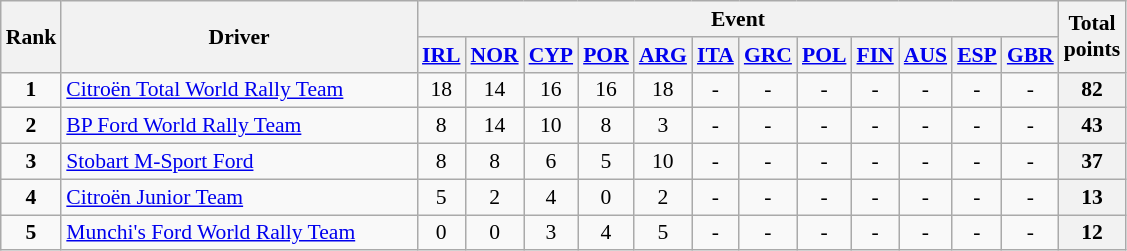<table class="wikitable" style="text-align:center; font-size:90%;">
<tr>
<th rowspan=2>Rank</th>
<th rowspan=2 style="width:16em">Driver</th>
<th colspan=12>Event</th>
<th rowspan=2>Total<br>points</th>
</tr>
<tr valign="top">
<th><a href='#'>IRL</a><br></th>
<th><a href='#'>NOR</a><br></th>
<th><a href='#'>CYP</a><br></th>
<th><a href='#'>POR</a><br></th>
<th><a href='#'>ARG</a><br></th>
<th><a href='#'>ITA</a><br></th>
<th><a href='#'>GRC</a><br></th>
<th><a href='#'>POL</a><br></th>
<th><a href='#'>FIN</a><br></th>
<th><a href='#'>AUS</a><br></th>
<th><a href='#'>ESP</a><br></th>
<th><a href='#'>GBR</a><br></th>
</tr>
<tr>
<td><strong>1</strong></td>
<td align="left"> <a href='#'>Citroën Total World Rally Team</a></td>
<td>18</td>
<td>14</td>
<td>16</td>
<td>16</td>
<td>18</td>
<td>-</td>
<td>-</td>
<td>-</td>
<td>-</td>
<td>-</td>
<td>-</td>
<td>-</td>
<th>82</th>
</tr>
<tr>
<td><strong>2</strong></td>
<td align="left"> <a href='#'>BP Ford World Rally Team</a></td>
<td>8</td>
<td>14</td>
<td>10</td>
<td>8</td>
<td>3</td>
<td>-</td>
<td>-</td>
<td>-</td>
<td>-</td>
<td>-</td>
<td>-</td>
<td>-</td>
<th>43</th>
</tr>
<tr>
<td><strong>3</strong></td>
<td align="left"> <a href='#'>Stobart M-Sport Ford</a></td>
<td>8</td>
<td>8</td>
<td>6</td>
<td>5</td>
<td>10</td>
<td>-</td>
<td>-</td>
<td>-</td>
<td>-</td>
<td>-</td>
<td>-</td>
<td>-</td>
<th>37</th>
</tr>
<tr>
<td><strong>4</strong></td>
<td align="left"> <a href='#'>Citroën Junior Team</a></td>
<td>5</td>
<td>2</td>
<td>4</td>
<td>0</td>
<td>2</td>
<td>-</td>
<td>-</td>
<td>-</td>
<td>-</td>
<td>-</td>
<td>-</td>
<td>-</td>
<th>13</th>
</tr>
<tr>
<td><strong>5</strong></td>
<td align="left"> <a href='#'>Munchi's Ford World Rally Team</a></td>
<td>0</td>
<td>0</td>
<td>3</td>
<td>4</td>
<td>5</td>
<td>-</td>
<td>-</td>
<td>-</td>
<td>-</td>
<td>-</td>
<td>-</td>
<td>-</td>
<th>12</th>
</tr>
</table>
